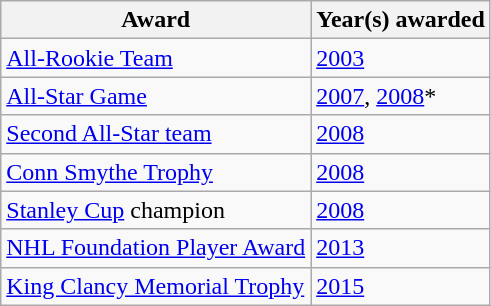<table class="wikitable">
<tr>
<th>Award</th>
<th>Year(s) awarded</th>
</tr>
<tr>
<td><a href='#'>All-Rookie Team</a></td>
<td><a href='#'>2003</a></td>
</tr>
<tr>
<td><a href='#'>All-Star Game</a></td>
<td><a href='#'>2007</a>, <a href='#'>2008</a>*</td>
</tr>
<tr>
<td><a href='#'>Second All-Star team</a></td>
<td><a href='#'>2008</a></td>
</tr>
<tr>
<td><a href='#'>Conn Smythe Trophy</a></td>
<td><a href='#'>2008</a></td>
</tr>
<tr>
<td><a href='#'>Stanley Cup</a> champion</td>
<td><a href='#'>2008</a></td>
</tr>
<tr>
<td><a href='#'>NHL Foundation Player Award</a></td>
<td><a href='#'>2013</a></td>
</tr>
<tr>
<td><a href='#'>King Clancy Memorial Trophy</a></td>
<td><a href='#'>2015</a></td>
</tr>
</table>
